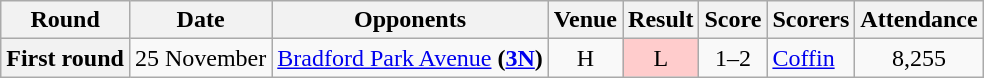<table class="wikitable" style="text-align:center">
<tr>
<th>Round</th>
<th>Date</th>
<th>Opponents</th>
<th>Venue</th>
<th>Result</th>
<th>Score</th>
<th>Scorers</th>
<th>Attendance</th>
</tr>
<tr>
<th>First round</th>
<td>25 November</td>
<td><a href='#'>Bradford Park Avenue</a> <strong>(<a href='#'>3N</a>)</strong></td>
<td>H</td>
<td style="background-color:#FFCCCC">L</td>
<td>1–2</td>
<td align="left"><a href='#'>Coffin</a></td>
<td>8,255</td>
</tr>
</table>
